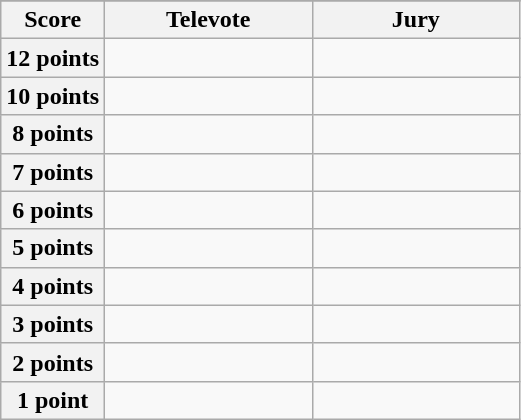<table class="wikitable">
<tr>
</tr>
<tr>
<th scope="col" width="20%">Score</th>
<th scope="col" width="40%">Televote</th>
<th scope="col" width="40%">Jury</th>
</tr>
<tr>
<th scope="row">12 points</th>
<td></td>
<td></td>
</tr>
<tr>
<th scope="row">10 points</th>
<td></td>
<td></td>
</tr>
<tr>
<th scope="row">8 points</th>
<td></td>
<td></td>
</tr>
<tr>
<th scope="row">7 points</th>
<td></td>
<td></td>
</tr>
<tr>
<th scope="row">6 points</th>
<td></td>
<td></td>
</tr>
<tr>
<th scope="row">5 points</th>
<td></td>
<td></td>
</tr>
<tr>
<th scope="row">4 points</th>
<td></td>
<td></td>
</tr>
<tr>
<th scope="row">3 points</th>
<td></td>
<td></td>
</tr>
<tr>
<th scope="row">2 points</th>
<td></td>
<td></td>
</tr>
<tr>
<th scope="row">1 point</th>
<td></td>
<td></td>
</tr>
</table>
